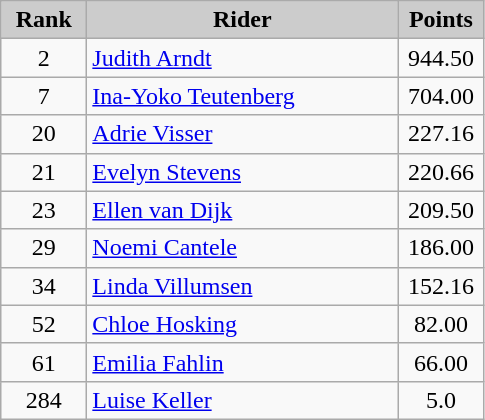<table class="wikitable alternance" style="text-align:center;">
<tr>
<th scope="col" style="background-color:#CCCCCC; width:50px;">Rank</th>
<th scope="col" style="background-color:#CCCCCC; width:200px;">Rider</th>
<th scope="col" style="background-color:#CCCCCC; width:50px;">Points</th>
</tr>
<tr>
<td>2</td>
<td style="text-align:left;"> <a href='#'>Judith Arndt</a></td>
<td>944.50</td>
</tr>
<tr>
<td>7</td>
<td style="text-align:left;"> <a href='#'>Ina-Yoko Teutenberg</a></td>
<td>704.00</td>
</tr>
<tr>
<td>20</td>
<td style="text-align:left;"> <a href='#'>Adrie Visser</a></td>
<td>227.16</td>
</tr>
<tr>
<td>21</td>
<td style="text-align:left;"> <a href='#'>Evelyn Stevens</a></td>
<td>220.66</td>
</tr>
<tr>
<td>23</td>
<td style="text-align:left;"> <a href='#'>Ellen van Dijk</a></td>
<td>209.50</td>
</tr>
<tr>
<td>29</td>
<td style="text-align:left;"> <a href='#'>Noemi Cantele</a></td>
<td>186.00</td>
</tr>
<tr>
<td>34</td>
<td style="text-align:left;"> <a href='#'>Linda Villumsen</a></td>
<td>152.16</td>
</tr>
<tr>
<td>52</td>
<td style="text-align:left;"> <a href='#'>Chloe Hosking</a></td>
<td>82.00</td>
</tr>
<tr>
<td>61</td>
<td style="text-align:left;"> <a href='#'>Emilia Fahlin</a></td>
<td>66.00</td>
</tr>
<tr>
<td>284</td>
<td style="text-align:left;"> <a href='#'>Luise Keller</a></td>
<td>5.0</td>
</tr>
</table>
